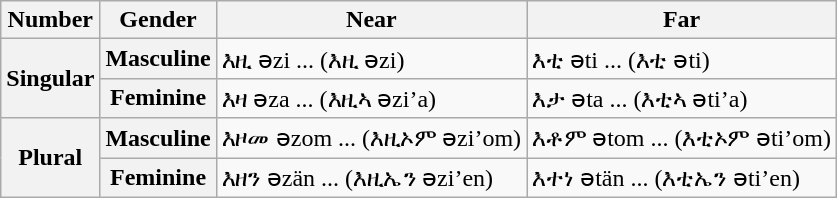<table class="wikitable">
<tr>
<th>Number</th>
<th>Gender</th>
<th>Near</th>
<th>Far</th>
</tr>
<tr>
<th rowspan="2">Singular</th>
<th>Masculine</th>
<td>እዚ ǝzi ... (እዚ ǝzi)</td>
<td>እቲ ǝti ... (እቲ ǝti)</td>
</tr>
<tr>
<th>Feminine</th>
<td>እዛ ǝza ... (እዚኣ ǝzi’a)</td>
<td>እታ ǝta ... (እቲኣ ǝti’a)</td>
</tr>
<tr>
<th rowspan="2">Plural</th>
<th>Masculine</th>
<td>እዞመ ǝzom ... (እዚኦም ǝzi’om)</td>
<td>እቶም ǝtom ... (እቲኦም ǝti’om)</td>
</tr>
<tr>
<th>Feminine</th>
<td>እዘን ǝzän ... (እዚኤን ǝzi’en)</td>
<td>እተነ ǝtän ... (እቲኤን ǝti’en)</td>
</tr>
</table>
